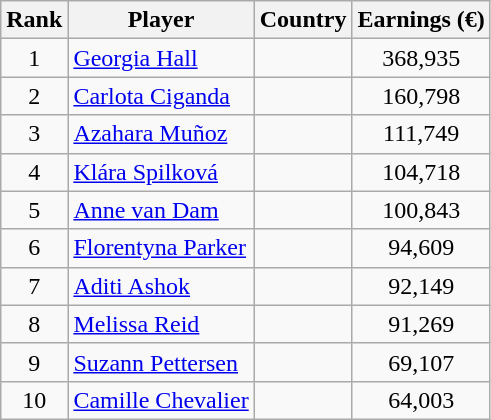<table class="wikitable">
<tr>
<th>Rank</th>
<th>Player</th>
<th>Country</th>
<th>Earnings (€)</th>
</tr>
<tr>
<td align=center>1</td>
<td><a href='#'>Georgia Hall</a></td>
<td></td>
<td align=center>368,935</td>
</tr>
<tr>
<td align=center>2</td>
<td><a href='#'>Carlota Ciganda</a></td>
<td></td>
<td align=center>160,798</td>
</tr>
<tr>
<td align=center>3</td>
<td><a href='#'>Azahara Muñoz</a></td>
<td></td>
<td align=center>111,749</td>
</tr>
<tr>
<td align=center>4</td>
<td><a href='#'>Klára Spilková</a></td>
<td></td>
<td align=center>104,718</td>
</tr>
<tr>
<td align=center>5</td>
<td><a href='#'>Anne van Dam</a></td>
<td></td>
<td align=center>100,843</td>
</tr>
<tr>
<td align=center>6</td>
<td><a href='#'>Florentyna Parker</a></td>
<td></td>
<td align=center>94,609</td>
</tr>
<tr>
<td align=center>7</td>
<td><a href='#'>Aditi Ashok</a></td>
<td></td>
<td align=center>92,149</td>
</tr>
<tr>
<td align=center>8</td>
<td><a href='#'>Melissa Reid</a></td>
<td></td>
<td align=center>91,269</td>
</tr>
<tr>
<td align=center>9</td>
<td><a href='#'>Suzann Pettersen</a></td>
<td></td>
<td align=center>69,107</td>
</tr>
<tr>
<td align=center>10</td>
<td><a href='#'>Camille Chevalier</a></td>
<td></td>
<td align=center>64,003</td>
</tr>
</table>
